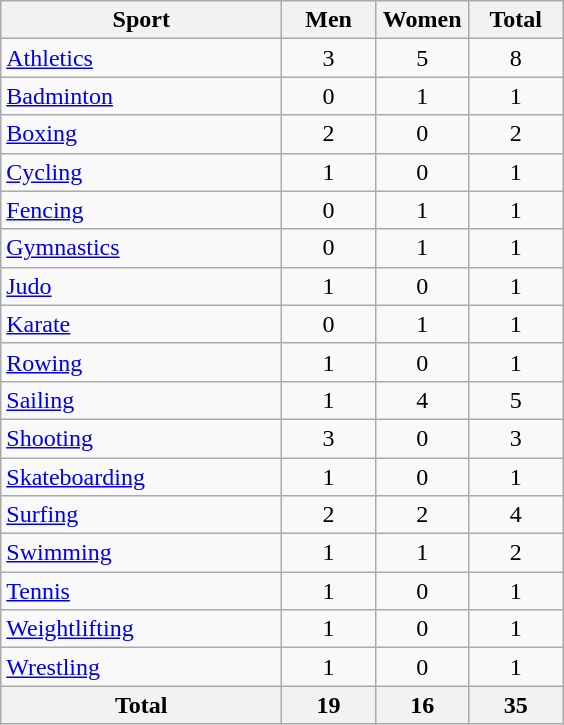<table class="wikitable sortable" style="text-align:center;">
<tr>
<th width=180>Sport</th>
<th width=55>Men</th>
<th width=55>Women</th>
<th width=55>Total</th>
</tr>
<tr>
<td align=left><a href='#'>Athletics</a></td>
<td>3</td>
<td>5</td>
<td>8</td>
</tr>
<tr>
<td align=left><a href='#'>Badminton</a></td>
<td>0</td>
<td>1</td>
<td>1</td>
</tr>
<tr>
<td align=left><a href='#'>Boxing</a></td>
<td>2</td>
<td>0</td>
<td>2</td>
</tr>
<tr>
<td align=left><a href='#'>Cycling</a></td>
<td>1</td>
<td>0</td>
<td>1</td>
</tr>
<tr>
<td align=left><a href='#'>Fencing</a></td>
<td>0</td>
<td>1</td>
<td>1</td>
</tr>
<tr>
<td align=left><a href='#'>Gymnastics</a></td>
<td>0</td>
<td>1</td>
<td>1</td>
</tr>
<tr>
<td align=left><a href='#'>Judo</a></td>
<td>1</td>
<td>0</td>
<td>1</td>
</tr>
<tr>
<td align=left><a href='#'>Karate</a></td>
<td>0</td>
<td>1</td>
<td>1</td>
</tr>
<tr>
<td align=left><a href='#'>Rowing</a></td>
<td>1</td>
<td>0</td>
<td>1</td>
</tr>
<tr>
<td align=left><a href='#'>Sailing</a></td>
<td>1</td>
<td>4</td>
<td>5</td>
</tr>
<tr>
<td align=left><a href='#'>Shooting</a></td>
<td>3</td>
<td>0</td>
<td>3</td>
</tr>
<tr>
<td align=left><a href='#'>Skateboarding</a></td>
<td>1</td>
<td>0</td>
<td>1</td>
</tr>
<tr>
<td align=left><a href='#'>Surfing</a></td>
<td>2</td>
<td>2</td>
<td>4</td>
</tr>
<tr>
<td align=left><a href='#'>Swimming</a></td>
<td>1</td>
<td>1</td>
<td>2</td>
</tr>
<tr>
<td align=left><a href='#'>Tennis</a></td>
<td>1</td>
<td>0</td>
<td>1</td>
</tr>
<tr>
<td align=left><a href='#'>Weightlifting</a></td>
<td>1</td>
<td>0</td>
<td>1</td>
</tr>
<tr>
<td align=left><a href='#'>Wrestling</a></td>
<td>1</td>
<td>0</td>
<td>1</td>
</tr>
<tr>
<th>Total</th>
<th>19</th>
<th>16</th>
<th>35</th>
</tr>
</table>
